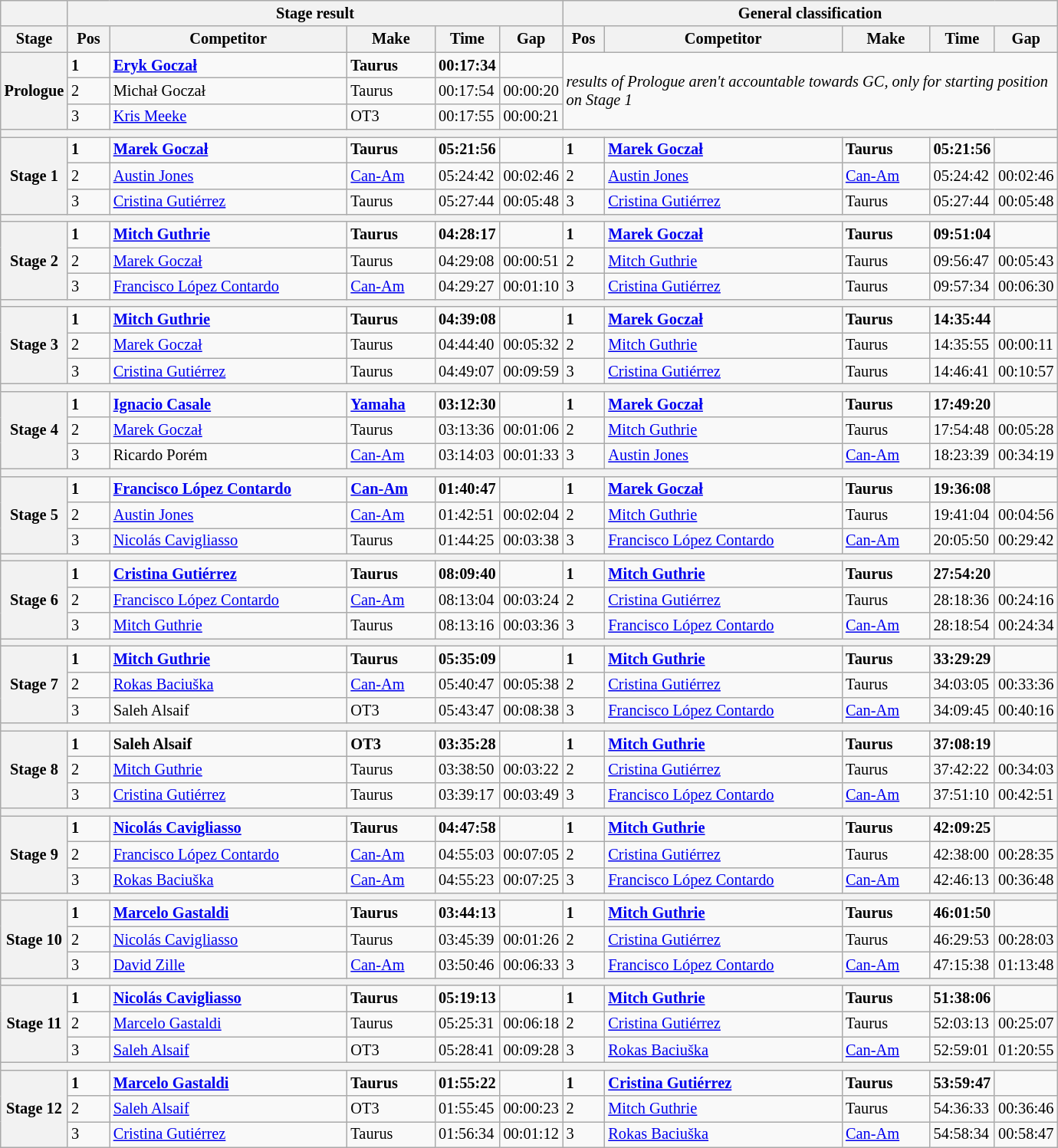<table class="wikitable" style="font-size:85%;">
<tr>
<th></th>
<th colspan=5>Stage result</th>
<th colspan=5>General classification</th>
</tr>
<tr>
<th width="40px">Stage</th>
<th width="30px">Pos</th>
<th width="200px">Competitor</th>
<th width="70px">Make</th>
<th width="40px">Time</th>
<th width="40px">Gap</th>
<th width="30px">Pos</th>
<th width="200px">Competitor</th>
<th width="70px">Make</th>
<th width="40px">Time</th>
<th width="40px">Gap</th>
</tr>
<tr>
<th rowspan=3>Prologue</th>
<td><strong>1</strong></td>
<td><strong> <a href='#'>Eryk Goczał</a></strong></td>
<td><strong>Taurus</strong></td>
<td><strong>00:17:34</strong></td>
<td></td>
<td colspan=5 rowspan=3><em>results of Prologue aren't accountable towards GC, only for starting position on Stage 1</em></td>
</tr>
<tr>
<td>2</td>
<td> Michał Goczał</td>
<td>Taurus</td>
<td>00:17:54</td>
<td>00:00:20</td>
</tr>
<tr>
<td>3</td>
<td> <a href='#'>Kris Meeke</a></td>
<td>OT3</td>
<td>00:17:55</td>
<td>00:00:21</td>
</tr>
<tr>
<th colspan=11></th>
</tr>
<tr>
<th rowspan="3">Stage 1</th>
<td><strong>1</strong></td>
<td><strong> <a href='#'>Marek Goczał</a></strong></td>
<td><strong>Taurus</strong></td>
<td><strong>05:21:56</strong></td>
<td></td>
<td><strong>1</strong></td>
<td><strong> <a href='#'>Marek Goczał</a></strong></td>
<td><strong>Taurus</strong></td>
<td><strong>05:21:56</strong></td>
<td></td>
</tr>
<tr>
<td>2</td>
<td> <a href='#'>Austin Jones</a></td>
<td><a href='#'>Can-Am</a></td>
<td>05:24:42</td>
<td>00:02:46</td>
<td>2</td>
<td> <a href='#'>Austin Jones</a></td>
<td><a href='#'>Can-Am</a></td>
<td>05:24:42</td>
<td>00:02:46</td>
</tr>
<tr>
<td>3</td>
<td> <a href='#'>Cristina Gutiérrez</a></td>
<td>Taurus</td>
<td>05:27:44</td>
<td>00:05:48</td>
<td>3</td>
<td> <a href='#'>Cristina Gutiérrez</a></td>
<td>Taurus</td>
<td>05:27:44</td>
<td>00:05:48</td>
</tr>
<tr>
<th colspan="11"></th>
</tr>
<tr>
<th rowspan="3">Stage 2</th>
<td><strong>1</strong></td>
<td><strong> <a href='#'>Mitch Guthrie</a></strong></td>
<td><strong>Taurus</strong></td>
<td><strong>04:28:17</strong></td>
<td></td>
<td><strong>1</strong></td>
<td><strong> <a href='#'>Marek Goczał</a></strong></td>
<td><strong>Taurus</strong></td>
<td><strong>09:51:04</strong></td>
<td></td>
</tr>
<tr>
<td>2</td>
<td> <a href='#'>Marek Goczał</a></td>
<td>Taurus</td>
<td>04:29:08</td>
<td>00:00:51</td>
<td>2</td>
<td> <a href='#'>Mitch Guthrie</a></td>
<td>Taurus</td>
<td>09:56:47</td>
<td>00:05:43</td>
</tr>
<tr>
<td>3</td>
<td> <a href='#'>Francisco López Contardo</a></td>
<td><a href='#'>Can-Am</a></td>
<td>04:29:27</td>
<td>00:01:10</td>
<td>3</td>
<td> <a href='#'>Cristina Gutiérrez</a></td>
<td>Taurus</td>
<td>09:57:34</td>
<td>00:06:30</td>
</tr>
<tr>
<th colspan="11"></th>
</tr>
<tr>
<th rowspan="3">Stage 3</th>
<td><strong>1</strong></td>
<td><strong> <a href='#'>Mitch Guthrie</a></strong></td>
<td><strong>Taurus</strong></td>
<td><strong>04:39:08</strong></td>
<td></td>
<td><strong>1</strong></td>
<td><strong> <a href='#'>Marek Goczał</a></strong></td>
<td><strong>Taurus</strong></td>
<td><strong>14:35:44</strong></td>
<td></td>
</tr>
<tr>
<td>2</td>
<td> <a href='#'>Marek Goczał</a></td>
<td>Taurus</td>
<td>04:44:40</td>
<td>00:05:32</td>
<td>2</td>
<td> <a href='#'>Mitch Guthrie</a></td>
<td>Taurus</td>
<td>14:35:55</td>
<td>00:00:11</td>
</tr>
<tr>
<td>3</td>
<td> <a href='#'>Cristina Gutiérrez</a></td>
<td>Taurus</td>
<td>04:49:07</td>
<td>00:09:59</td>
<td>3</td>
<td> <a href='#'>Cristina Gutiérrez</a></td>
<td>Taurus</td>
<td>14:46:41</td>
<td>00:10:57</td>
</tr>
<tr>
<th colspan="11"></th>
</tr>
<tr>
<th rowspan="3">Stage 4</th>
<td><strong>1</strong></td>
<td><strong> <a href='#'>Ignacio Casale</a></strong></td>
<td><strong><a href='#'>Yamaha</a></strong></td>
<td><strong>03:12:30</strong></td>
<td></td>
<td><strong>1</strong></td>
<td><strong> <a href='#'>Marek Goczał</a></strong></td>
<td><strong>Taurus</strong></td>
<td><strong>17:49:20</strong></td>
<td></td>
</tr>
<tr>
<td>2</td>
<td> <a href='#'>Marek Goczał</a></td>
<td>Taurus</td>
<td>03:13:36</td>
<td>00:01:06</td>
<td>2</td>
<td> <a href='#'>Mitch Guthrie</a></td>
<td>Taurus</td>
<td>17:54:48</td>
<td>00:05:28</td>
</tr>
<tr>
<td>3</td>
<td> Ricardo Porém</td>
<td><a href='#'>Can-Am</a></td>
<td>03:14:03</td>
<td>00:01:33</td>
<td>3</td>
<td> <a href='#'>Austin Jones</a></td>
<td><a href='#'>Can-Am</a></td>
<td>18:23:39</td>
<td>00:34:19</td>
</tr>
<tr>
<th colspan="11"></th>
</tr>
<tr>
<th rowspan="3">Stage 5</th>
<td><strong>1</strong></td>
<td><strong> <a href='#'>Francisco López Contardo</a></strong></td>
<td><strong><a href='#'>Can-Am</a></strong></td>
<td><strong>01:40:47</strong></td>
<td></td>
<td><strong>1</strong></td>
<td><strong> <a href='#'>Marek Goczał</a></strong></td>
<td><strong>Taurus</strong></td>
<td><strong>19:36:08</strong></td>
<td></td>
</tr>
<tr>
<td>2</td>
<td> <a href='#'>Austin Jones</a></td>
<td><a href='#'>Can-Am</a></td>
<td>01:42:51</td>
<td>00:02:04</td>
<td>2</td>
<td> <a href='#'>Mitch Guthrie</a></td>
<td>Taurus</td>
<td>19:41:04</td>
<td>00:04:56</td>
</tr>
<tr>
<td>3</td>
<td> <a href='#'>Nicolás Cavigliasso</a></td>
<td>Taurus</td>
<td>01:44:25</td>
<td>00:03:38</td>
<td>3</td>
<td> <a href='#'>Francisco López Contardo</a></td>
<td><a href='#'>Can-Am</a></td>
<td>20:05:50</td>
<td>00:29:42</td>
</tr>
<tr>
<th colspan="11"></th>
</tr>
<tr>
<th rowspan="3">Stage 6</th>
<td><strong>1</strong></td>
<td><strong> <a href='#'>Cristina Gutiérrez</a></strong></td>
<td><strong>Taurus</strong></td>
<td><strong>08:09:40</strong></td>
<td></td>
<td><strong>1</strong></td>
<td><strong> <a href='#'>Mitch Guthrie</a></strong></td>
<td><strong>Taurus</strong></td>
<td><strong>27:54:20</strong></td>
<td></td>
</tr>
<tr>
<td>2</td>
<td> <a href='#'>Francisco López Contardo</a></td>
<td><a href='#'>Can-Am</a></td>
<td>08:13:04</td>
<td>00:03:24</td>
<td>2</td>
<td> <a href='#'>Cristina Gutiérrez</a></td>
<td>Taurus</td>
<td>28:18:36</td>
<td>00:24:16</td>
</tr>
<tr>
<td>3</td>
<td> <a href='#'>Mitch Guthrie</a></td>
<td>Taurus</td>
<td>08:13:16</td>
<td>00:03:36</td>
<td>3</td>
<td> <a href='#'>Francisco López Contardo</a></td>
<td><a href='#'>Can-Am</a></td>
<td>28:18:54</td>
<td>00:24:34</td>
</tr>
<tr>
<th colspan="11"></th>
</tr>
<tr>
<th rowspan="3">Stage 7</th>
<td><strong>1</strong></td>
<td><strong> <a href='#'>Mitch Guthrie</a></strong></td>
<td><strong>Taurus</strong></td>
<td><strong>05:35:09</strong></td>
<td></td>
<td><strong>1</strong></td>
<td><strong> <a href='#'>Mitch Guthrie</a></strong></td>
<td><strong>Taurus</strong></td>
<td><strong>33:29:29</strong></td>
<td></td>
</tr>
<tr>
<td>2</td>
<td> <a href='#'>Rokas Baciuška</a></td>
<td><a href='#'>Can-Am</a></td>
<td>05:40:47</td>
<td>00:05:38</td>
<td>2</td>
<td> <a href='#'>Cristina Gutiérrez</a></td>
<td>Taurus</td>
<td>34:03:05</td>
<td>00:33:36</td>
</tr>
<tr>
<td>3</td>
<td> Saleh Alsaif </td>
<td>OT3</td>
<td>05:43:47</td>
<td>00:08:38</td>
<td>3</td>
<td> <a href='#'>Francisco López Contardo</a></td>
<td><a href='#'>Can-Am</a></td>
<td>34:09:45</td>
<td>00:40:16</td>
</tr>
<tr>
<th colspan="11"></th>
</tr>
<tr>
<th rowspan="3">Stage 8</th>
<td><strong>1</strong></td>
<td><strong> Saleh Alsaif</strong></td>
<td><strong>OT3</strong></td>
<td><strong>03:35:28</strong></td>
<td></td>
<td><strong>1</strong></td>
<td><strong> <a href='#'>Mitch Guthrie</a></strong></td>
<td><strong>Taurus</strong></td>
<td><strong>37:08:19</strong></td>
<td></td>
</tr>
<tr>
<td>2</td>
<td> <a href='#'>Mitch Guthrie</a></td>
<td>Taurus</td>
<td>03:38:50</td>
<td>00:03:22</td>
<td>2</td>
<td> <a href='#'>Cristina Gutiérrez</a></td>
<td>Taurus</td>
<td>37:42:22</td>
<td>00:34:03</td>
</tr>
<tr>
<td>3</td>
<td> <a href='#'>Cristina Gutiérrez</a></td>
<td>Taurus</td>
<td>03:39:17</td>
<td>00:03:49</td>
<td>3</td>
<td> <a href='#'>Francisco López Contardo</a></td>
<td><a href='#'>Can-Am</a></td>
<td>37:51:10</td>
<td>00:42:51</td>
</tr>
<tr>
<th colspan=11></th>
</tr>
<tr>
<th rowspan="3">Stage 9</th>
<td><strong>1</strong></td>
<td><strong> <a href='#'>Nicolás Cavigliasso</a></strong></td>
<td><strong>Taurus</strong></td>
<td><strong>04:47:58</strong></td>
<td></td>
<td><strong>1</strong></td>
<td><strong> <a href='#'>Mitch Guthrie</a></strong></td>
<td><strong>Taurus</strong></td>
<td><strong>42:09:25</strong></td>
<td></td>
</tr>
<tr>
<td>2</td>
<td> <a href='#'>Francisco López Contardo</a></td>
<td><a href='#'>Can-Am</a></td>
<td>04:55:03</td>
<td>00:07:05</td>
<td>2</td>
<td> <a href='#'>Cristina Gutiérrez</a></td>
<td>Taurus</td>
<td>42:38:00</td>
<td>00:28:35</td>
</tr>
<tr>
<td>3</td>
<td> <a href='#'>Rokas Baciuška</a></td>
<td><a href='#'>Can-Am</a></td>
<td>04:55:23</td>
<td>00:07:25</td>
<td>3</td>
<td> <a href='#'>Francisco López Contardo</a></td>
<td><a href='#'>Can-Am</a></td>
<td>42:46:13</td>
<td>00:36:48</td>
</tr>
<tr>
<th colspan=11></th>
</tr>
<tr>
<th rowspan="3">Stage 10</th>
<td><strong>1</strong></td>
<td><strong> <a href='#'>Marcelo Gastaldi</a></strong></td>
<td><strong>Taurus</strong></td>
<td><strong>03:44:13</strong></td>
<td></td>
<td><strong>1</strong></td>
<td><strong> <a href='#'>Mitch Guthrie</a></strong></td>
<td><strong>Taurus</strong></td>
<td><strong>46:01:50</strong></td>
<td></td>
</tr>
<tr>
<td>2</td>
<td> <a href='#'>Nicolás Cavigliasso</a></td>
<td>Taurus</td>
<td>03:45:39</td>
<td>00:01:26</td>
<td>2</td>
<td> <a href='#'>Cristina Gutiérrez</a></td>
<td>Taurus</td>
<td>46:29:53</td>
<td>00:28:03</td>
</tr>
<tr>
<td>3</td>
<td> <a href='#'>David Zille</a></td>
<td><a href='#'>Can-Am</a></td>
<td>03:50:46</td>
<td>00:06:33</td>
<td>3</td>
<td> <a href='#'>Francisco López Contardo</a></td>
<td><a href='#'>Can-Am</a></td>
<td>47:15:38</td>
<td>01:13:48</td>
</tr>
<tr>
<th colspan=11></th>
</tr>
<tr>
<th rowspan="3">Stage 11</th>
<td><strong>1</strong></td>
<td><strong> <a href='#'>Nicolás Cavigliasso</a></strong></td>
<td><strong>Taurus</strong></td>
<td><strong>05:19:13</strong></td>
<td></td>
<td><strong>1</strong></td>
<td><strong> <a href='#'>Mitch Guthrie</a></strong></td>
<td><strong>Taurus</strong></td>
<td><strong>51:38:06</strong></td>
<td></td>
</tr>
<tr>
<td>2</td>
<td> <a href='#'>Marcelo Gastaldi</a></td>
<td>Taurus</td>
<td>05:25:31</td>
<td>00:06:18</td>
<td>2</td>
<td> <a href='#'>Cristina Gutiérrez</a></td>
<td>Taurus</td>
<td>52:03:13</td>
<td>00:25:07</td>
</tr>
<tr>
<td>3</td>
<td> <a href='#'>Saleh Alsaif</a></td>
<td>OT3</td>
<td>05:28:41</td>
<td>00:09:28</td>
<td>3</td>
<td> <a href='#'>Rokas Baciuška</a></td>
<td><a href='#'>Can-Am</a></td>
<td>52:59:01</td>
<td>01:20:55</td>
</tr>
<tr>
<th colspan=11></th>
</tr>
<tr>
<th rowspan="3">Stage 12</th>
<td><strong>1</strong></td>
<td><strong> <a href='#'>Marcelo Gastaldi</a></strong></td>
<td><strong>Taurus</strong></td>
<td><strong>01:55:22</strong></td>
<td></td>
<td><strong>1</strong></td>
<td><strong> <a href='#'>Cristina Gutiérrez</a></strong></td>
<td><strong>Taurus</strong></td>
<td><strong>53:59:47</strong></td>
<td></td>
</tr>
<tr>
<td>2</td>
<td> <a href='#'>Saleh Alsaif</a></td>
<td>OT3</td>
<td>01:55:45</td>
<td>00:00:23</td>
<td>2</td>
<td> <a href='#'>Mitch Guthrie</a></td>
<td>Taurus</td>
<td>54:36:33</td>
<td>00:36:46</td>
</tr>
<tr>
<td>3</td>
<td> <a href='#'>Cristina Gutiérrez</a></td>
<td>Taurus</td>
<td>01:56:34</td>
<td>00:01:12</td>
<td>3</td>
<td> <a href='#'>Rokas Baciuška</a></td>
<td><a href='#'>Can-Am</a></td>
<td>54:58:34</td>
<td>00:58:47</td>
</tr>
</table>
